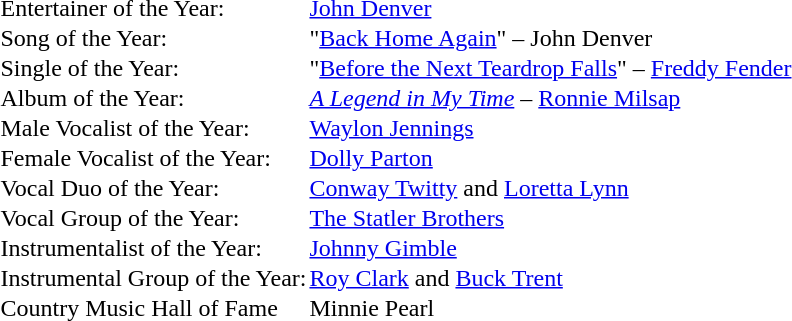<table cellspacing="0" border="0" cellpadding="1">
<tr>
<td>Entertainer of the Year:</td>
<td><a href='#'>John Denver</a></td>
</tr>
<tr>
<td>Song of the Year:</td>
<td>"<a href='#'>Back Home Again</a>" – John Denver</td>
</tr>
<tr>
<td>Single of the Year:</td>
<td>"<a href='#'>Before the Next Teardrop Falls</a>" – <a href='#'>Freddy Fender</a></td>
</tr>
<tr>
<td>Album of the Year:</td>
<td><em><a href='#'>A Legend in My Time</a></em> – <a href='#'>Ronnie Milsap</a></td>
</tr>
<tr>
<td>Male Vocalist of the Year:</td>
<td><a href='#'>Waylon Jennings</a></td>
</tr>
<tr>
<td>Female Vocalist of the Year:</td>
<td><a href='#'>Dolly Parton</a></td>
</tr>
<tr>
<td>Vocal Duo of the Year:</td>
<td><a href='#'>Conway Twitty</a> and <a href='#'>Loretta Lynn</a></td>
</tr>
<tr>
<td>Vocal Group of the Year:</td>
<td><a href='#'>The Statler Brothers</a></td>
</tr>
<tr>
<td>Instrumentalist of the Year:</td>
<td><a href='#'>Johnny Gimble</a></td>
</tr>
<tr>
<td>Instrumental Group of the Year:</td>
<td><a href='#'>Roy Clark</a> and <a href='#'>Buck Trent</a></td>
</tr>
<tr>
<td>Country Music Hall of Fame</td>
<td>Minnie Pearl</td>
</tr>
</table>
